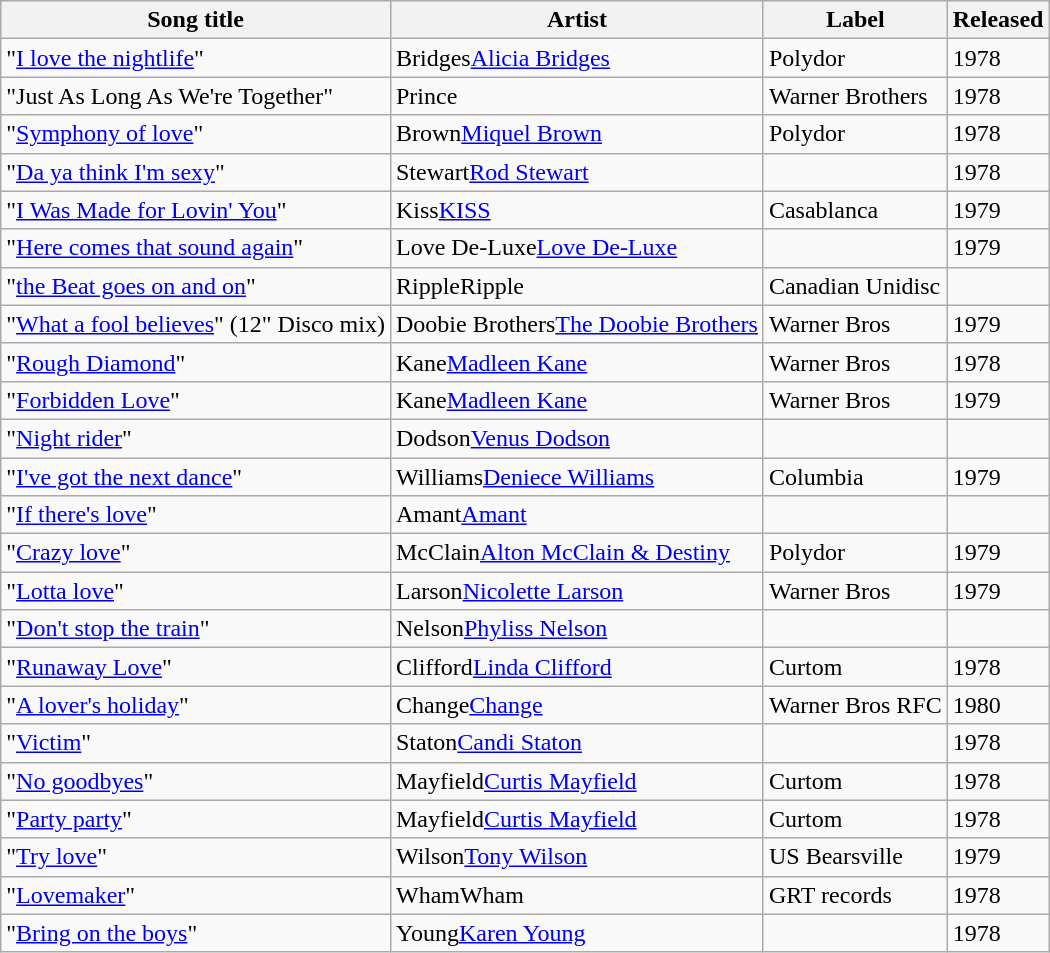<table class="wikitable sortable">
<tr>
<th>Song title</th>
<th>Artist</th>
<th>Label</th>
<th>Released</th>
</tr>
<tr>
<td>"<a href='#'>I love the nightlife</a>"</td>
<td><span>Bridges</span><a href='#'>Alicia Bridges</a></td>
<td>Polydor</td>
<td>1978</td>
</tr>
<tr>
<td>"Just As Long As We're Together"</td>
<td>Prince</td>
<td>Warner Brothers</td>
<td>1978</td>
</tr>
<tr>
<td>"<a href='#'>Symphony of love</a>"</td>
<td><span>Brown</span><a href='#'>Miquel Brown</a></td>
<td>Polydor</td>
<td>1978</td>
</tr>
<tr>
<td>"<a href='#'>Da ya think I'm sexy</a>"</td>
<td><span>Stewart</span><a href='#'>Rod Stewart</a></td>
<td></td>
<td>1978</td>
</tr>
<tr>
<td>"<a href='#'>I Was Made for Lovin' You</a>"</td>
<td><span>Kiss</span><a href='#'>KISS</a></td>
<td>Casablanca</td>
<td>1979</td>
</tr>
<tr>
<td>"<a href='#'>Here comes that sound again</a>"</td>
<td><span>Love De-Luxe</span><a href='#'>Love De-Luxe</a></td>
<td></td>
<td>1979</td>
</tr>
<tr>
<td>"<a href='#'>the Beat goes on and on</a>"</td>
<td><span>Ripple</span>Ripple</td>
<td>Canadian Unidisc</td>
<td></td>
</tr>
<tr>
<td>"<a href='#'>What a fool believes</a>" (12" Disco mix)</td>
<td><span>Doobie Brothers</span><a href='#'>The Doobie Brothers</a></td>
<td>Warner Bros</td>
<td>1979</td>
</tr>
<tr>
<td>"<a href='#'>Rough Diamond</a>"</td>
<td><span>Kane</span><a href='#'>Madleen Kane</a></td>
<td>Warner Bros</td>
<td>1978</td>
</tr>
<tr>
<td>"<a href='#'>Forbidden Love</a>"</td>
<td><span>Kane</span><a href='#'>Madleen Kane</a></td>
<td>Warner Bros</td>
<td>1979</td>
</tr>
<tr>
<td>"<a href='#'>Night rider</a>"</td>
<td><span>Dodson</span><a href='#'>Venus Dodson</a></td>
<td></td>
<td></td>
</tr>
<tr>
<td>"<a href='#'>I've got the next dance</a>"</td>
<td><span>Williams</span><a href='#'>Deniece Williams</a></td>
<td>Columbia</td>
<td>1979</td>
</tr>
<tr>
<td>"<a href='#'>If there's love</a>"</td>
<td><span>Amant</span><a href='#'>Amant</a></td>
<td></td>
<td></td>
</tr>
<tr>
<td>"<a href='#'>Crazy love</a>"</td>
<td><span>McClain</span><a href='#'>Alton McClain & Destiny</a></td>
<td>Polydor</td>
<td>1979</td>
</tr>
<tr>
<td>"<a href='#'>Lotta love</a>"</td>
<td><span>Larson</span><a href='#'>Nicolette Larson</a></td>
<td>Warner Bros</td>
<td>1979</td>
</tr>
<tr>
<td>"<a href='#'>Don't stop the train</a>"</td>
<td><span>Nelson</span><a href='#'>Phyliss Nelson</a></td>
<td></td>
<td></td>
</tr>
<tr>
<td>"<a href='#'>Runaway Love</a>"</td>
<td><span>Clifford</span><a href='#'>Linda Clifford</a></td>
<td>Curtom</td>
<td>1978</td>
</tr>
<tr>
<td>"<a href='#'>A lover's holiday</a>"</td>
<td><span>Change</span><a href='#'>Change</a></td>
<td>Warner Bros RFC</td>
<td>1980</td>
</tr>
<tr>
<td>"<a href='#'>Victim</a>"</td>
<td><span>Staton</span><a href='#'>Candi Staton</a></td>
<td></td>
<td>1978</td>
</tr>
<tr>
<td>"<a href='#'>No goodbyes</a>"</td>
<td><span>Mayfield</span><a href='#'>Curtis Mayfield</a></td>
<td>Curtom</td>
<td>1978</td>
</tr>
<tr>
<td>"<a href='#'>Party party</a>"</td>
<td><span>Mayfield</span><a href='#'>Curtis Mayfield</a></td>
<td>Curtom</td>
<td>1978</td>
</tr>
<tr>
<td>"<a href='#'>Try love</a>"</td>
<td><span>Wilson</span><a href='#'>Tony Wilson</a></td>
<td>US Bearsville</td>
<td>1979</td>
</tr>
<tr>
<td>"<a href='#'>Lovemaker</a>"</td>
<td><span>Wham</span>Wham</td>
<td>GRT records</td>
<td>1978</td>
</tr>
<tr>
<td>"<a href='#'>Bring on the boys</a>"</td>
<td><span>Young</span><a href='#'>Karen Young</a></td>
<td></td>
<td>1978</td>
</tr>
</table>
